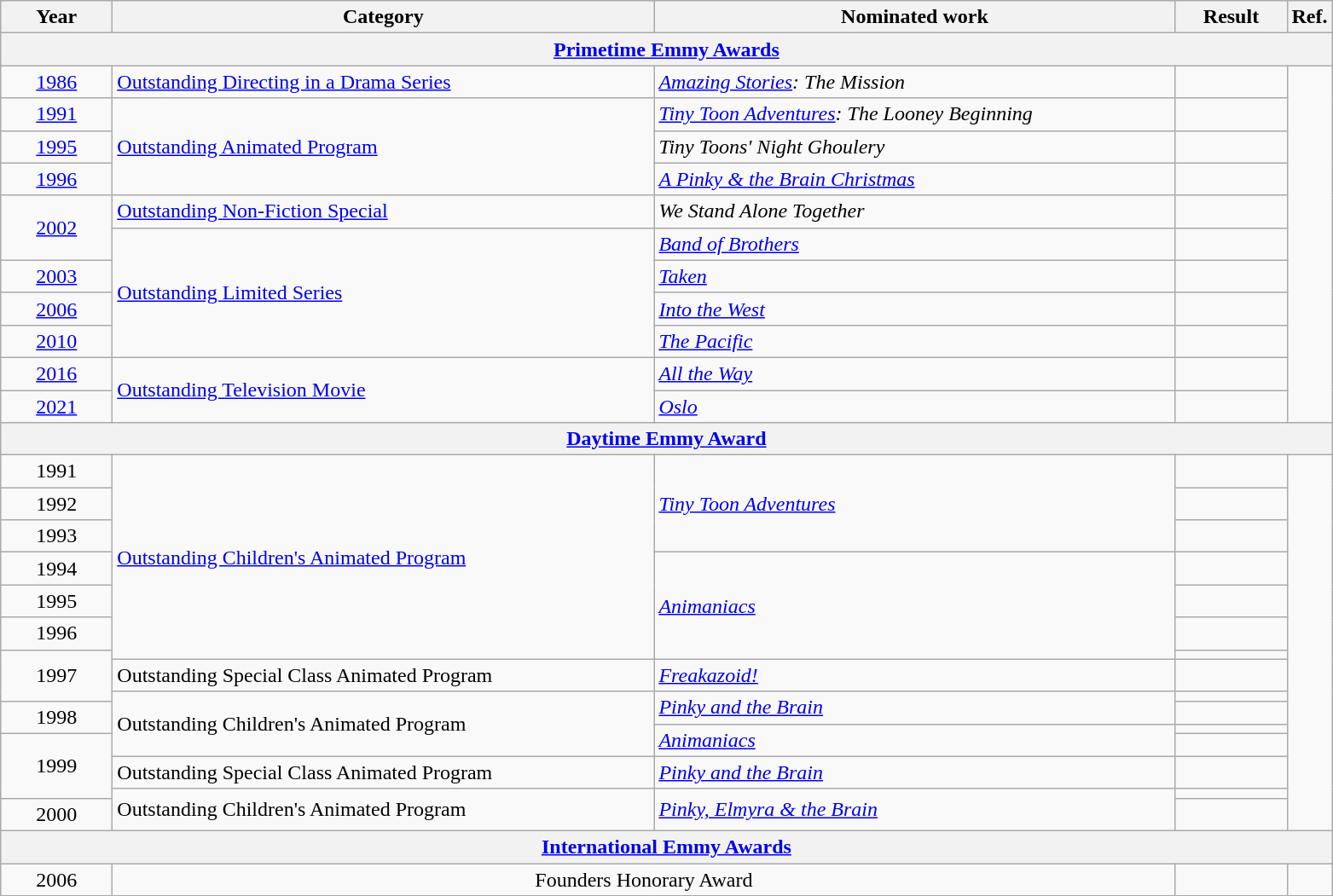<table class=wikitable>
<tr>
<th scope="col" style="width:5em;">Year</th>
<th scope="col" style="width:26em;">Category</th>
<th scope="col" style="width:25em;">Nominated work</th>
<th scope="col" style="width:5em;">Result</th>
<th>Ref.</th>
</tr>
<tr>
<th colspan=5><a href='#'>Primetime Emmy Awards</a></th>
</tr>
<tr>
<td style="text-align:center;"><a href='#'>1986</a></td>
<td><a href='#'>Outstanding Directing in a Drama Series</a></td>
<td><em><a href='#'>Amazing Stories</a>: The Mission</em></td>
<td></td>
</tr>
<tr>
<td style="text-align:center;"><a href='#'>1991</a></td>
<td rowspan="3"><a href='#'>Outstanding Animated Program</a></td>
<td><em><a href='#'>Tiny Toon Adventures</a>: The Looney Beginning</em></td>
<td></td>
</tr>
<tr>
<td style="text-align:center;"><a href='#'>1995</a></td>
<td><em>Tiny Toons' Night Ghoulery</em></td>
<td></td>
</tr>
<tr>
<td style="text-align:center;"><a href='#'>1996</a></td>
<td><em><a href='#'>A Pinky & the Brain Christmas</a></em></td>
<td></td>
</tr>
<tr>
<td style="text-align:center;" rowspan="2"><a href='#'>2002</a></td>
<td><a href='#'>Outstanding Non-Fiction Special</a></td>
<td><em>We Stand Alone Together</em></td>
<td></td>
</tr>
<tr>
<td rowspan="4"><a href='#'>Outstanding Limited Series</a></td>
<td><a href='#'><em>Band of Brothers</em></a></td>
<td></td>
</tr>
<tr>
<td style="text-align:center;"><a href='#'>2003</a></td>
<td><a href='#'><em>Taken</em></a></td>
<td></td>
</tr>
<tr>
<td style="text-align:center;"><a href='#'>2006</a></td>
<td><a href='#'><em>Into the West</em></a></td>
<td></td>
</tr>
<tr>
<td style="text-align:center;"><a href='#'>2010</a></td>
<td><a href='#'><em>The Pacific</em></a></td>
<td></td>
</tr>
<tr>
<td style="text-align:center;"><a href='#'>2016</a></td>
<td rowspan="2"><a href='#'>Outstanding Television Movie</a></td>
<td><a href='#'><em>All the Way</em></a></td>
<td></td>
</tr>
<tr>
<td style="text-align:center;"><a href='#'>2021</a></td>
<td><a href='#'><em>Oslo</em></a></td>
<td></td>
</tr>
<tr>
<th colspan=5><a href='#'>Daytime Emmy Award</a></th>
</tr>
<tr>
<td style="text-align:center;">1991</td>
<td rowspan="7"><a href='#'>Outstanding Children's Animated Program</a></td>
<td rowspan="3"><em><a href='#'>Tiny Toon Adventures</a></em></td>
<td></td>
</tr>
<tr>
<td style="text-align:center;">1992</td>
<td></td>
</tr>
<tr>
<td style="text-align:center;">1993</td>
<td></td>
</tr>
<tr>
<td style="text-align:center;">1994</td>
<td rowspan="4"><em><a href='#'>Animaniacs</a></em></td>
<td></td>
</tr>
<tr>
<td style="text-align:center;">1995</td>
<td></td>
</tr>
<tr>
<td style="text-align:center;">1996</td>
<td></td>
</tr>
<tr>
<td style="text-align:center;" rowspan="3">1997</td>
<td></td>
</tr>
<tr>
<td>Outstanding Special Class Animated Program</td>
<td><em><a href='#'>Freakazoid!</a></em></td>
<td></td>
</tr>
<tr>
<td rowspan="4">Outstanding Children's Animated Program</td>
<td rowspan="2"><em><a href='#'>Pinky and the Brain</a></em></td>
<td></td>
</tr>
<tr>
<td style="text-align:center;" rowspan="2">1998</td>
<td></td>
</tr>
<tr>
<td rowspan="2"><em><a href='#'>Animaniacs</a></em></td>
<td></td>
</tr>
<tr>
<td style="text-align:center;" rowspan="3">1999</td>
<td></td>
</tr>
<tr>
<td>Outstanding Special Class Animated Program</td>
<td><em><a href='#'>Pinky and the Brain</a></em></td>
<td></td>
</tr>
<tr>
<td rowspan="2">Outstanding Children's Animated Program</td>
<td rowspan="2"><em><a href='#'>Pinky, Elmyra & the Brain</a></em></td>
<td></td>
</tr>
<tr>
<td style="text-align:center;">2000</td>
<td></td>
</tr>
<tr>
<th colspan=5><a href='#'>International Emmy Awards</a></th>
</tr>
<tr>
<td style="text-align:center;">2006</td>
<td colspan=2 align=center>Founders Honorary Award</td>
<td></td>
</tr>
</table>
